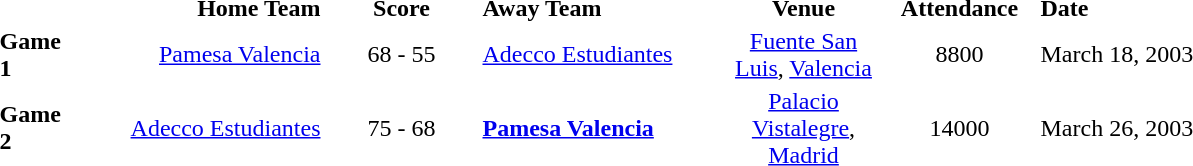<table style="text-align:center" cellpadding=1 border=0>
<tr>
<th width=50></th>
<th width=160 align=right>Home Team</th>
<th width=100>Score</th>
<th width=160 align=left>Away Team</th>
<th width=100>Venue</th>
<th width=100>Attendance</th>
<th width=200 align=left>Date</th>
</tr>
<tr>
<td align=left><strong>Game 1</strong></td>
<td align=right><a href='#'>Pamesa Valencia</a> </td>
<td>68 - 55</td>
<td align=left> <a href='#'>Adecco Estudiantes</a></td>
<td><a href='#'>Fuente San Luis</a>, <a href='#'>Valencia</a></td>
<td>8800</td>
<td align=left>March 18, 2003</td>
</tr>
<tr>
<td align=left><strong>Game 2</strong></td>
<td align=right><a href='#'>Adecco Estudiantes</a> </td>
<td>75 - 68</td>
<td align=left> <strong><a href='#'>Pamesa Valencia</a></strong></td>
<td><a href='#'>Palacio Vistalegre</a>, <a href='#'>Madrid</a></td>
<td>14000</td>
<td align=left>March 26, 2003</td>
</tr>
</table>
